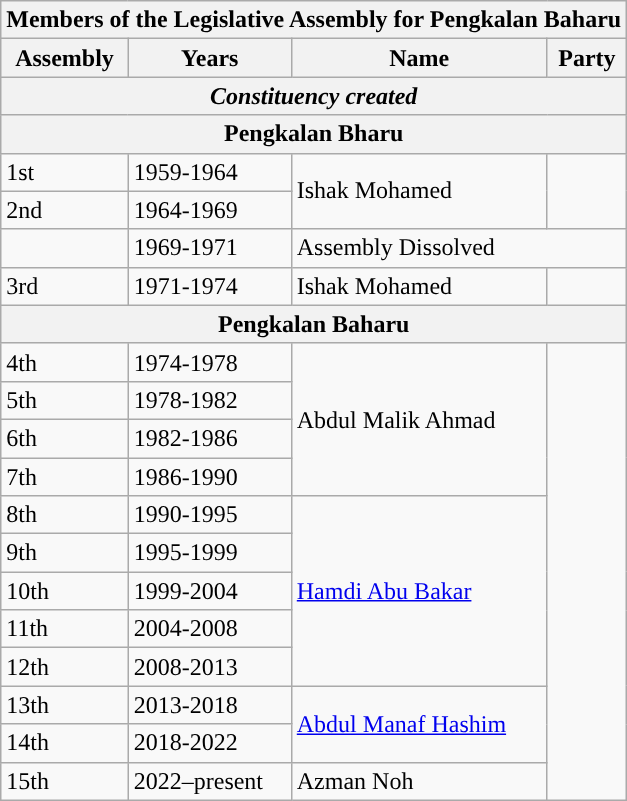<table class="wikitable">
<tr>
<th colspan="4">Members of the Legislative Assembly for Pengkalan Baharu</th>
</tr>
<tr>
<th>Assembly</th>
<th>Years</th>
<th>Name</th>
<th>Party</th>
</tr>
<tr>
<th colspan="4"><em>Constituency created</em></th>
</tr>
<tr>
<th colspan="4">Pengkalan Bharu</th>
</tr>
<tr>
<td>1st</td>
<td>1959-1964</td>
<td rowspan="2">Ishak Mohamed</td>
<td rowspan="2"></td>
</tr>
<tr>
<td>2nd</td>
<td>1964-1969</td>
</tr>
<tr>
<td></td>
<td>1969-1971</td>
<td colspan="2">Assembly Dissolved</td>
</tr>
<tr>
<td>3rd</td>
<td>1971-1974</td>
<td>Ishak Mohamed</td>
<td></td>
</tr>
<tr>
<th colspan="4">Pengkalan Baharu</th>
</tr>
<tr>
<td>4th</td>
<td>1974-1978</td>
<td rowspan="4">Abdul Malik Ahmad</td>
<td rowspan="12"></td>
</tr>
<tr>
<td>5th</td>
<td>1978-1982</td>
</tr>
<tr>
<td>6th</td>
<td>1982-1986</td>
</tr>
<tr>
<td>7th</td>
<td>1986-1990</td>
</tr>
<tr>
<td>8th</td>
<td>1990-1995</td>
<td rowspan="5"><a href='#'>Hamdi Abu Bakar</a></td>
</tr>
<tr>
<td>9th</td>
<td>1995-1999</td>
</tr>
<tr>
<td>10th</td>
<td>1999-2004</td>
</tr>
<tr>
<td>11th</td>
<td>2004-2008</td>
</tr>
<tr>
<td>12th</td>
<td>2008-2013</td>
</tr>
<tr>
<td>13th</td>
<td>2013-2018</td>
<td rowspan="2"><a href='#'>Abdul Manaf Hashim</a></td>
</tr>
<tr>
<td>14th</td>
<td>2018-2022</td>
</tr>
<tr>
<td>15th</td>
<td>2022–present</td>
<td>Azman Noh</td>
</tr>
</table>
